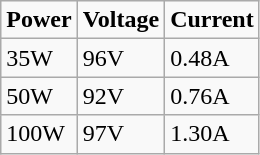<table class="wikitable">
<tr>
<td><strong>Power</strong></td>
<td><strong>Voltage</strong></td>
<td><strong>Current</strong></td>
</tr>
<tr>
<td>35W</td>
<td>96V</td>
<td>0.48A</td>
</tr>
<tr>
<td>50W</td>
<td>92V</td>
<td>0.76A</td>
</tr>
<tr>
<td>100W</td>
<td>97V</td>
<td>1.30A</td>
</tr>
</table>
